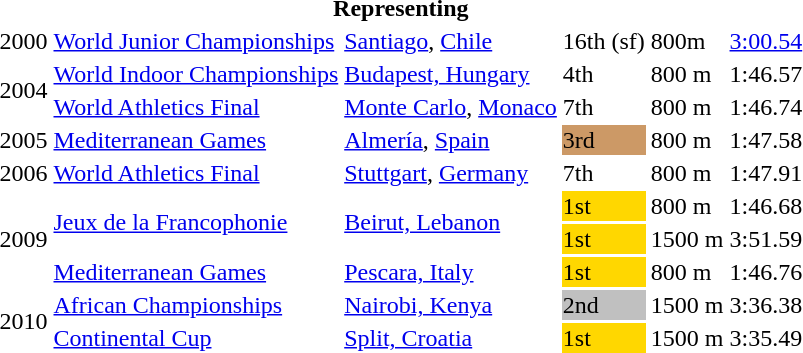<table>
<tr>
<th colspan="6">Representing </th>
</tr>
<tr>
<td>2000</td>
<td><a href='#'>World Junior Championships</a></td>
<td><a href='#'>Santiago</a>, <a href='#'>Chile</a></td>
<td>16th (sf)</td>
<td>800m</td>
<td><a href='#'>3:00.54</a></td>
</tr>
<tr>
<td rowspan=2>2004</td>
<td><a href='#'>World Indoor Championships</a></td>
<td><a href='#'>Budapest, Hungary</a></td>
<td>4th</td>
<td>800 m</td>
<td>1:46.57</td>
</tr>
<tr>
<td><a href='#'>World Athletics Final</a></td>
<td><a href='#'>Monte Carlo</a>, <a href='#'>Monaco</a></td>
<td>7th</td>
<td>800 m</td>
<td>1:46.74</td>
</tr>
<tr>
<td>2005</td>
<td><a href='#'>Mediterranean Games</a></td>
<td><a href='#'>Almería</a>, <a href='#'>Spain</a></td>
<td bgcolor="cc9966">3rd</td>
<td>800 m</td>
<td>1:47.58</td>
</tr>
<tr>
<td>2006</td>
<td><a href='#'>World Athletics Final</a></td>
<td><a href='#'>Stuttgart</a>, <a href='#'>Germany</a></td>
<td>7th</td>
<td>800 m</td>
<td>1:47.91</td>
</tr>
<tr>
<td rowspan=3>2009</td>
<td rowspan=2><a href='#'>Jeux de la Francophonie</a></td>
<td rowspan=2><a href='#'>Beirut, Lebanon</a></td>
<td bgcolor="gold">1st</td>
<td>800 m</td>
<td>1:46.68</td>
</tr>
<tr>
<td bgcolor="gold">1st</td>
<td>1500 m</td>
<td>3:51.59</td>
</tr>
<tr>
<td><a href='#'>Mediterranean Games</a></td>
<td><a href='#'>Pescara, Italy</a></td>
<td bgcolor="gold">1st</td>
<td>800 m</td>
<td>1:46.76</td>
</tr>
<tr>
<td rowspan=2>2010</td>
<td><a href='#'>African Championships</a></td>
<td><a href='#'>Nairobi, Kenya</a></td>
<td bgcolor="silver">2nd</td>
<td>1500 m</td>
<td>3:36.38</td>
</tr>
<tr>
<td><a href='#'>Continental Cup</a></td>
<td><a href='#'>Split, Croatia</a></td>
<td bgcolor="gold">1st</td>
<td>1500 m</td>
<td>3:35.49</td>
</tr>
</table>
